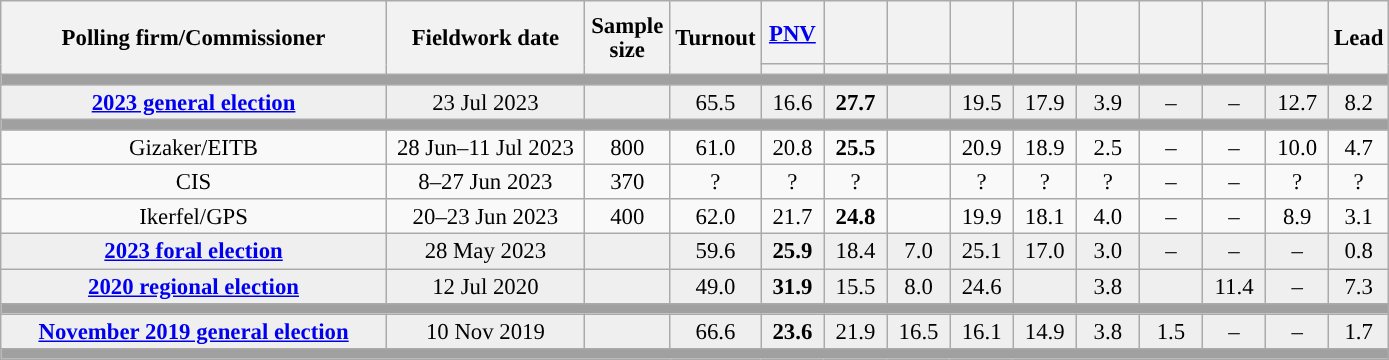<table class="wikitable collapsible collapsed" style="text-align:center; font-size:95%; line-height:16px;">
<tr style="height:42px;">
<th style="width:250px;" rowspan="2">Polling firm/Commissioner</th>
<th style="width:125px;" rowspan="2">Fieldwork date</th>
<th style="width:50px;" rowspan="2">Sample size</th>
<th style="width:45px;" rowspan="2">Turnout</th>
<th style="width:35px;"><a href='#'>PNV</a></th>
<th style="width:35px;"></th>
<th style="width:35px;"></th>
<th style="width:35px;"></th>
<th style="width:35px;"></th>
<th style="width:35px;"></th>
<th style="width:35px;"></th>
<th style="width:35px;"></th>
<th style="width:35px;"></th>
<th style="width:30px;" rowspan="2">Lead</th>
</tr>
<tr>
<th style="color:inherit;background:"></th>
<th style="color:inherit;background:"></th>
<th style="color:inherit;background:"></th>
<th style="color:inherit;background:"></th>
<th style="color:inherit;background:"></th>
<th style="color:inherit;background:"></th>
<th style="color:inherit;background:"></th>
<th style="color:inherit;background:"></th>
<th style="color:inherit;background:"></th>
</tr>
<tr>
<td colspan="14" style="background:#A0A0A0"></td>
</tr>
<tr style="background:#EFEFEF;">
<td><strong><a href='#'>2023 general election</a></strong></td>
<td>23 Jul 2023</td>
<td></td>
<td>65.5</td>
<td>16.6<br></td>
<td><strong>27.7</strong><br></td>
<td></td>
<td>19.5<br></td>
<td>17.9<br></td>
<td>3.9<br></td>
<td>–</td>
<td>–</td>
<td>12.7<br></td>
<td style="background:">8.2</td>
</tr>
<tr>
<td colspan="14" style="background:#A0A0A0"></td>
</tr>
<tr>
<td>Gizaker/EITB</td>
<td>28 Jun–11 Jul 2023</td>
<td>800</td>
<td>61.0</td>
<td>20.8<br></td>
<td><strong>25.5</strong><br></td>
<td></td>
<td>20.9<br></td>
<td>18.9<br></td>
<td>2.5<br></td>
<td>–</td>
<td>–</td>
<td>10.0<br></td>
<td style="background:">4.7</td>
</tr>
<tr>
<td>CIS</td>
<td>8–27 Jun 2023</td>
<td>370</td>
<td>?</td>
<td>?<br></td>
<td>?<br></td>
<td></td>
<td>?<br></td>
<td>?<br></td>
<td>?<br></td>
<td>–</td>
<td>–</td>
<td>?<br></td>
<td style="background:">?</td>
</tr>
<tr>
<td>Ikerfel/GPS</td>
<td>20–23 Jun 2023</td>
<td>400</td>
<td>62.0</td>
<td>21.7<br></td>
<td><strong>24.8</strong><br></td>
<td></td>
<td>19.9<br></td>
<td>18.1<br></td>
<td>4.0<br></td>
<td>–</td>
<td>–</td>
<td>8.9<br></td>
<td style="background:">3.1</td>
</tr>
<tr style="background:#EFEFEF;">
<td><strong><a href='#'>2023 foral election</a></strong></td>
<td>28 May 2023</td>
<td></td>
<td>59.6</td>
<td><strong>25.9</strong><br></td>
<td>18.4<br></td>
<td>7.0<br></td>
<td>25.1<br></td>
<td>17.0<br></td>
<td>3.0<br></td>
<td>–</td>
<td>–</td>
<td>–</td>
<td style="background:">0.8</td>
</tr>
<tr style="background:#EFEFEF;">
<td><strong><a href='#'>2020 regional election</a></strong></td>
<td>12 Jul 2020</td>
<td></td>
<td>49.0</td>
<td><strong>31.9</strong><br></td>
<td>15.5<br></td>
<td>8.0<br></td>
<td>24.6<br></td>
<td></td>
<td>3.8<br></td>
<td></td>
<td>11.4<br></td>
<td>–</td>
<td style="background:">7.3</td>
</tr>
<tr>
<td colspan="14" style="background:#A0A0A0"></td>
</tr>
<tr style="background:#EFEFEF;">
<td><strong><a href='#'>November 2019 general election</a></strong></td>
<td>10 Nov 2019</td>
<td></td>
<td>66.6</td>
<td><strong>23.6</strong><br></td>
<td>21.9<br></td>
<td>16.5<br></td>
<td>16.1<br></td>
<td>14.9<br></td>
<td>3.8<br></td>
<td>1.5<br></td>
<td>–</td>
<td>–</td>
<td style="background:">1.7</td>
</tr>
<tr>
<td colspan="14" style="background:#A0A0A0"></td>
</tr>
</table>
